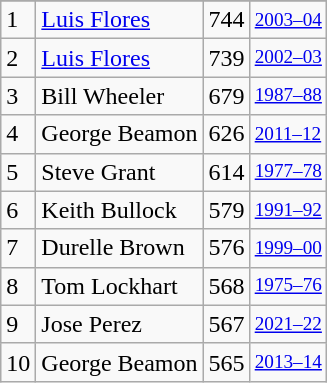<table class="wikitable">
<tr>
</tr>
<tr>
<td>1</td>
<td><a href='#'>Luis Flores</a></td>
<td>744</td>
<td style="font-size:80%;"><a href='#'>2003–04</a></td>
</tr>
<tr>
<td>2</td>
<td><a href='#'>Luis Flores</a></td>
<td>739</td>
<td style="font-size:80%;"><a href='#'>2002–03</a></td>
</tr>
<tr>
<td>3</td>
<td>Bill Wheeler</td>
<td>679</td>
<td style="font-size:80%;"><a href='#'>1987–88</a></td>
</tr>
<tr>
<td>4</td>
<td>George Beamon</td>
<td>626</td>
<td style="font-size:80%;"><a href='#'>2011–12</a></td>
</tr>
<tr>
<td>5</td>
<td>Steve Grant</td>
<td>614</td>
<td style="font-size:80%;"><a href='#'>1977–78</a></td>
</tr>
<tr>
<td>6</td>
<td>Keith Bullock</td>
<td>579</td>
<td style="font-size:80%;"><a href='#'>1991–92</a></td>
</tr>
<tr>
<td>7</td>
<td>Durelle Brown</td>
<td>576</td>
<td style="font-size:80%;"><a href='#'>1999–00</a></td>
</tr>
<tr>
<td>8</td>
<td>Tom Lockhart</td>
<td>568</td>
<td style="font-size:80%;"><a href='#'>1975–76</a></td>
</tr>
<tr>
<td>9</td>
<td>Jose Perez</td>
<td>567</td>
<td style="font-size:80%;"><a href='#'>2021–22</a></td>
</tr>
<tr>
<td>10</td>
<td>George Beamon</td>
<td>565</td>
<td style="font-size:80%;"><a href='#'>2013–14</a></td>
</tr>
</table>
